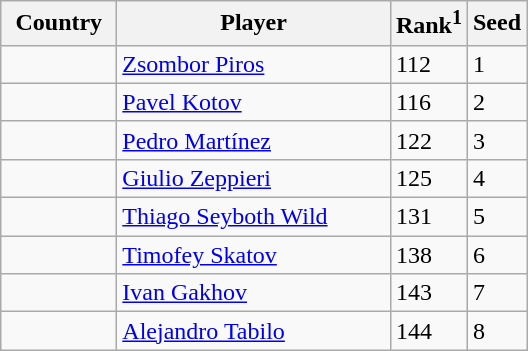<table class="sortable wikitable">
<tr>
<th width="70">Country</th>
<th width="175">Player</th>
<th>Rank<sup>1</sup></th>
<th>Seed</th>
</tr>
<tr>
<td></td>
<td><a href='#'>Zsombor Piros</a></td>
<td>112</td>
<td>1</td>
</tr>
<tr>
<td></td>
<td><a href='#'>Pavel Kotov</a></td>
<td>116</td>
<td>2</td>
</tr>
<tr>
<td></td>
<td><a href='#'>Pedro Martínez</a></td>
<td>122</td>
<td>3</td>
</tr>
<tr>
<td></td>
<td><a href='#'>Giulio Zeppieri</a></td>
<td>125</td>
<td>4</td>
</tr>
<tr>
<td></td>
<td><a href='#'>Thiago Seyboth Wild</a></td>
<td>131</td>
<td>5</td>
</tr>
<tr>
<td></td>
<td><a href='#'>Timofey Skatov</a></td>
<td>138</td>
<td>6</td>
</tr>
<tr>
<td></td>
<td><a href='#'>Ivan Gakhov</a></td>
<td>143</td>
<td>7</td>
</tr>
<tr>
<td></td>
<td><a href='#'>Alejandro Tabilo</a></td>
<td>144</td>
<td>8</td>
</tr>
</table>
